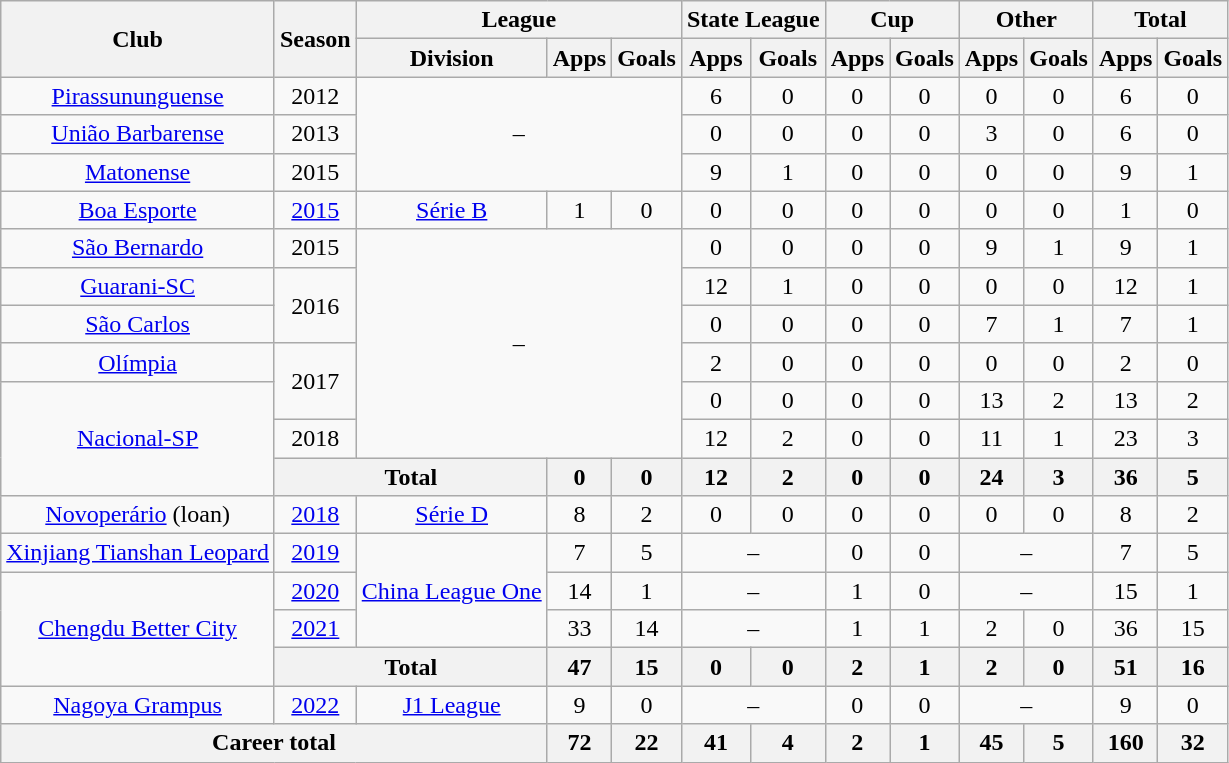<table class="wikitable" style="text-align: center">
<tr>
<th rowspan="2">Club</th>
<th rowspan="2">Season</th>
<th colspan="3">League</th>
<th colspan="2">State League</th>
<th colspan="2">Cup</th>
<th colspan="2">Other</th>
<th colspan="2">Total</th>
</tr>
<tr>
<th>Division</th>
<th>Apps</th>
<th>Goals</th>
<th>Apps</th>
<th>Goals</th>
<th>Apps</th>
<th>Goals</th>
<th>Apps</th>
<th>Goals</th>
<th>Apps</th>
<th>Goals</th>
</tr>
<tr>
<td><a href='#'>Pirassununguense</a></td>
<td>2012</td>
<td colspan="3" rowspan="3">–</td>
<td>6</td>
<td>0</td>
<td>0</td>
<td>0</td>
<td>0</td>
<td>0</td>
<td>6</td>
<td>0</td>
</tr>
<tr>
<td><a href='#'>União Barbarense</a></td>
<td>2013</td>
<td>0</td>
<td>0</td>
<td>0</td>
<td>0</td>
<td>3</td>
<td>0</td>
<td>6</td>
<td>0</td>
</tr>
<tr>
<td><a href='#'>Matonense</a></td>
<td>2015</td>
<td>9</td>
<td>1</td>
<td>0</td>
<td>0</td>
<td>0</td>
<td>0</td>
<td>9</td>
<td>1</td>
</tr>
<tr>
<td><a href='#'>Boa Esporte</a></td>
<td><a href='#'>2015</a></td>
<td><a href='#'>Série B</a></td>
<td>1</td>
<td>0</td>
<td>0</td>
<td>0</td>
<td>0</td>
<td>0</td>
<td>0</td>
<td>0</td>
<td>1</td>
<td>0</td>
</tr>
<tr>
<td><a href='#'>São Bernardo</a></td>
<td>2015</td>
<td colspan="3" rowspan="6">–</td>
<td>0</td>
<td>0</td>
<td>0</td>
<td>0</td>
<td>9</td>
<td>1</td>
<td>9</td>
<td>1</td>
</tr>
<tr>
<td><a href='#'>Guarani-SC</a></td>
<td rowspan="2">2016</td>
<td>12</td>
<td>1</td>
<td>0</td>
<td>0</td>
<td>0</td>
<td>0</td>
<td>12</td>
<td>1</td>
</tr>
<tr>
<td><a href='#'>São Carlos</a></td>
<td>0</td>
<td>0</td>
<td>0</td>
<td>0</td>
<td>7</td>
<td>1</td>
<td>7</td>
<td>1</td>
</tr>
<tr>
<td><a href='#'>Olímpia</a></td>
<td rowspan="2">2017</td>
<td>2</td>
<td>0</td>
<td>0</td>
<td>0</td>
<td>0</td>
<td>0</td>
<td>2</td>
<td>0</td>
</tr>
<tr>
<td rowspan="3"><a href='#'>Nacional-SP</a></td>
<td>0</td>
<td>0</td>
<td>0</td>
<td>0</td>
<td>13</td>
<td>2</td>
<td>13</td>
<td>2</td>
</tr>
<tr>
<td>2018</td>
<td>12</td>
<td>2</td>
<td>0</td>
<td>0</td>
<td>11</td>
<td>1</td>
<td>23</td>
<td>3</td>
</tr>
<tr>
<th colspan="2"><strong>Total</strong></th>
<th>0</th>
<th>0</th>
<th>12</th>
<th>2</th>
<th>0</th>
<th>0</th>
<th>24</th>
<th>3</th>
<th>36</th>
<th>5</th>
</tr>
<tr>
<td><a href='#'>Novoperário</a> (loan)</td>
<td><a href='#'>2018</a></td>
<td><a href='#'>Série D</a></td>
<td>8</td>
<td>2</td>
<td>0</td>
<td>0</td>
<td>0</td>
<td>0</td>
<td>0</td>
<td>0</td>
<td>8</td>
<td>2</td>
</tr>
<tr>
<td><a href='#'>Xinjiang Tianshan Leopard</a></td>
<td><a href='#'>2019</a></td>
<td rowspan="3"><a href='#'>China League One</a></td>
<td>7</td>
<td>5</td>
<td colspan="2">–</td>
<td>0</td>
<td>0</td>
<td colspan="2">–</td>
<td>7</td>
<td>5</td>
</tr>
<tr>
<td rowspan="3"><a href='#'>Chengdu Better City</a></td>
<td><a href='#'>2020</a></td>
<td>14</td>
<td>1</td>
<td colspan="2">–</td>
<td>1</td>
<td>0</td>
<td colspan="2">–</td>
<td>15</td>
<td>1</td>
</tr>
<tr>
<td><a href='#'>2021</a></td>
<td>33</td>
<td>14</td>
<td colspan="2">–</td>
<td>1</td>
<td>1</td>
<td>2</td>
<td>0</td>
<td>36</td>
<td>15</td>
</tr>
<tr>
<th colspan="2"><strong>Total</strong></th>
<th>47</th>
<th>15</th>
<th>0</th>
<th>0</th>
<th>2</th>
<th>1</th>
<th>2</th>
<th>0</th>
<th>51</th>
<th>16</th>
</tr>
<tr>
<td><a href='#'>Nagoya Grampus</a></td>
<td><a href='#'>2022</a></td>
<td><a href='#'>J1 League</a></td>
<td>9</td>
<td>0</td>
<td colspan="2">–</td>
<td>0</td>
<td>0</td>
<td colspan="2">–</td>
<td>9</td>
<td>0</td>
</tr>
<tr>
<th colspan="3"><strong>Career total</strong></th>
<th>72</th>
<th>22</th>
<th>41</th>
<th>4</th>
<th>2</th>
<th>1</th>
<th>45</th>
<th>5</th>
<th>160</th>
<th>32</th>
</tr>
</table>
